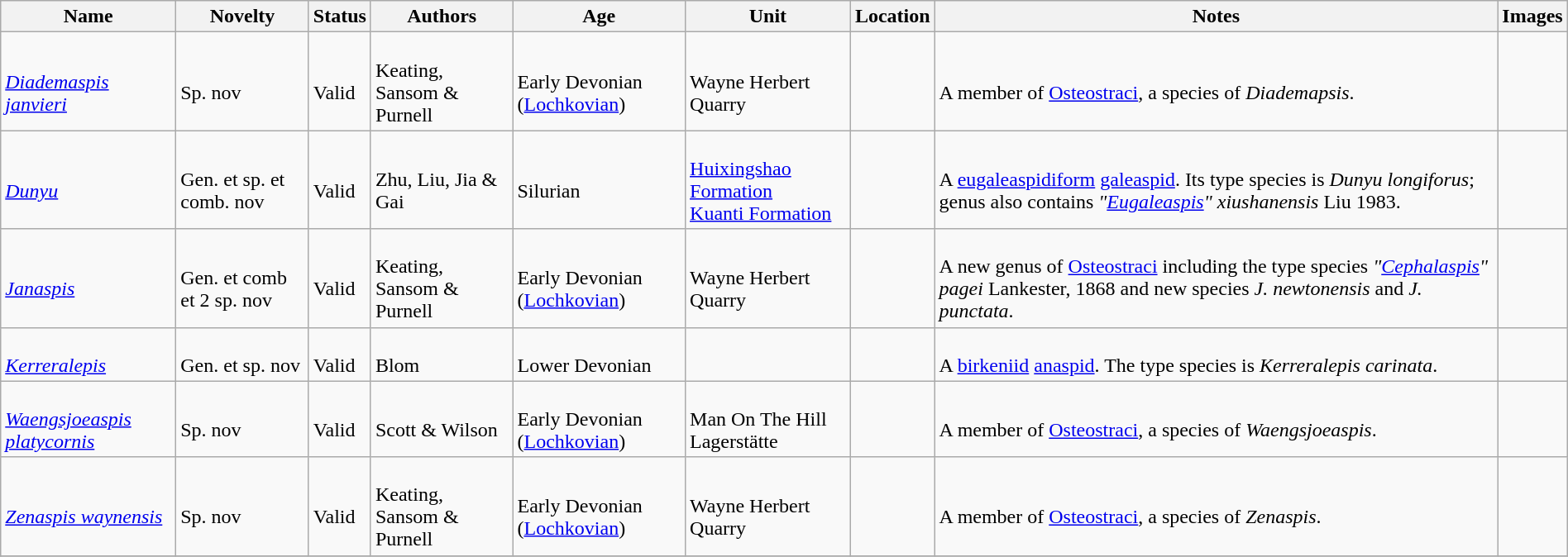<table class="wikitable sortable" align="center" width="100%">
<tr>
<th>Name</th>
<th>Novelty</th>
<th>Status</th>
<th>Authors</th>
<th>Age</th>
<th>Unit</th>
<th>Location</th>
<th>Notes</th>
<th>Images</th>
</tr>
<tr>
<td><br><em><a href='#'>Diademaspis janvieri</a></em></td>
<td><br>Sp. nov</td>
<td><br>Valid</td>
<td><br>Keating, Sansom & Purnell</td>
<td><br>Early Devonian (<a href='#'>Lochkovian</a>)</td>
<td><br>Wayne Herbert Quarry</td>
<td><br></td>
<td><br>A member of <a href='#'>Osteostraci</a>, a species of <em>Diademapsis</em>.</td>
<td></td>
</tr>
<tr>
<td><br><em><a href='#'>Dunyu</a></em></td>
<td><br>Gen. et sp. et comb. nov</td>
<td><br>Valid</td>
<td><br>Zhu, Liu, Jia & Gai</td>
<td><br>Silurian</td>
<td><br><a href='#'>Huixingshao Formation</a><br>
<a href='#'>Kuanti Formation</a></td>
<td><br></td>
<td><br>A <a href='#'>eugaleaspidiform</a> <a href='#'>galeaspid</a>. Its type species is <em>Dunyu longiforus</em>; genus also contains <em>"<a href='#'>Eugaleaspis</a>" xiushanensis</em> Liu 1983.</td>
<td></td>
</tr>
<tr>
<td><br><em><a href='#'>Janaspis</a></em></td>
<td><br>Gen. et comb et 2 sp. nov</td>
<td><br>Valid</td>
<td><br>Keating, Sansom & Purnell</td>
<td><br>Early Devonian (<a href='#'>Lochkovian</a>)</td>
<td><br>Wayne Herbert Quarry</td>
<td><br></td>
<td><br>A new genus of <a href='#'>Osteostraci</a> including the type species <em>"<a href='#'>Cephalaspis</a>" pagei</em> Lankester, 1868 and new species <em>J. newtonensis</em> and <em>J. punctata</em>.</td>
<td></td>
</tr>
<tr>
<td><br><em><a href='#'>Kerreralepis</a></em></td>
<td><br>Gen. et sp. nov</td>
<td><br>Valid</td>
<td><br>Blom</td>
<td><br>Lower Devonian</td>
<td></td>
<td><br></td>
<td><br>A <a href='#'>birkeniid</a> <a href='#'>anaspid</a>. The type species is <em>Kerreralepis carinata</em>.</td>
<td></td>
</tr>
<tr>
<td><br><em><a href='#'>Waengsjoeaspis platycornis</a></em></td>
<td><br>Sp. nov</td>
<td><br>Valid</td>
<td><br>Scott & Wilson</td>
<td><br>Early Devonian (<a href='#'>Lochkovian</a>)</td>
<td><br>Man On The Hill Lagerstätte</td>
<td><br></td>
<td><br>A member of <a href='#'>Osteostraci</a>, a species of <em>Waengsjoeaspis</em>.</td>
<td></td>
</tr>
<tr>
<td><br><em><a href='#'>Zenaspis waynensis</a></em></td>
<td><br>Sp. nov</td>
<td><br>Valid</td>
<td><br>Keating, Sansom & Purnell</td>
<td><br>Early Devonian (<a href='#'>Lochkovian</a>)</td>
<td><br>Wayne Herbert Quarry</td>
<td><br></td>
<td><br>A member of <a href='#'>Osteostraci</a>, a species of <em>Zenaspis</em>.</td>
<td></td>
</tr>
<tr>
</tr>
</table>
